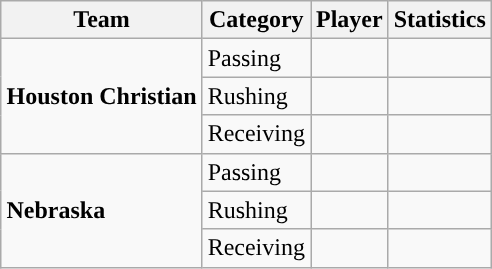<table class="wikitable" style="float: right;">
<tr>
<th>Team</th>
<th>Category</th>
<th>Player</th>
<th>Statistics</th>
</tr>
<tr>
<td rowspan=3><strong>Houston Christian</strong></td>
<td>Passing</td>
<td></td>
<td></td>
</tr>
<tr>
<td>Rushing</td>
<td></td>
<td></td>
</tr>
<tr>
<td>Receiving</td>
<td></td>
<td></td>
</tr>
<tr>
<td rowspan=3><strong>Nebraska</strong></td>
<td>Passing</td>
<td></td>
<td></td>
</tr>
<tr>
<td>Rushing</td>
<td></td>
<td></td>
</tr>
<tr>
<td>Receiving</td>
<td></td>
<td></td>
</tr>
</table>
